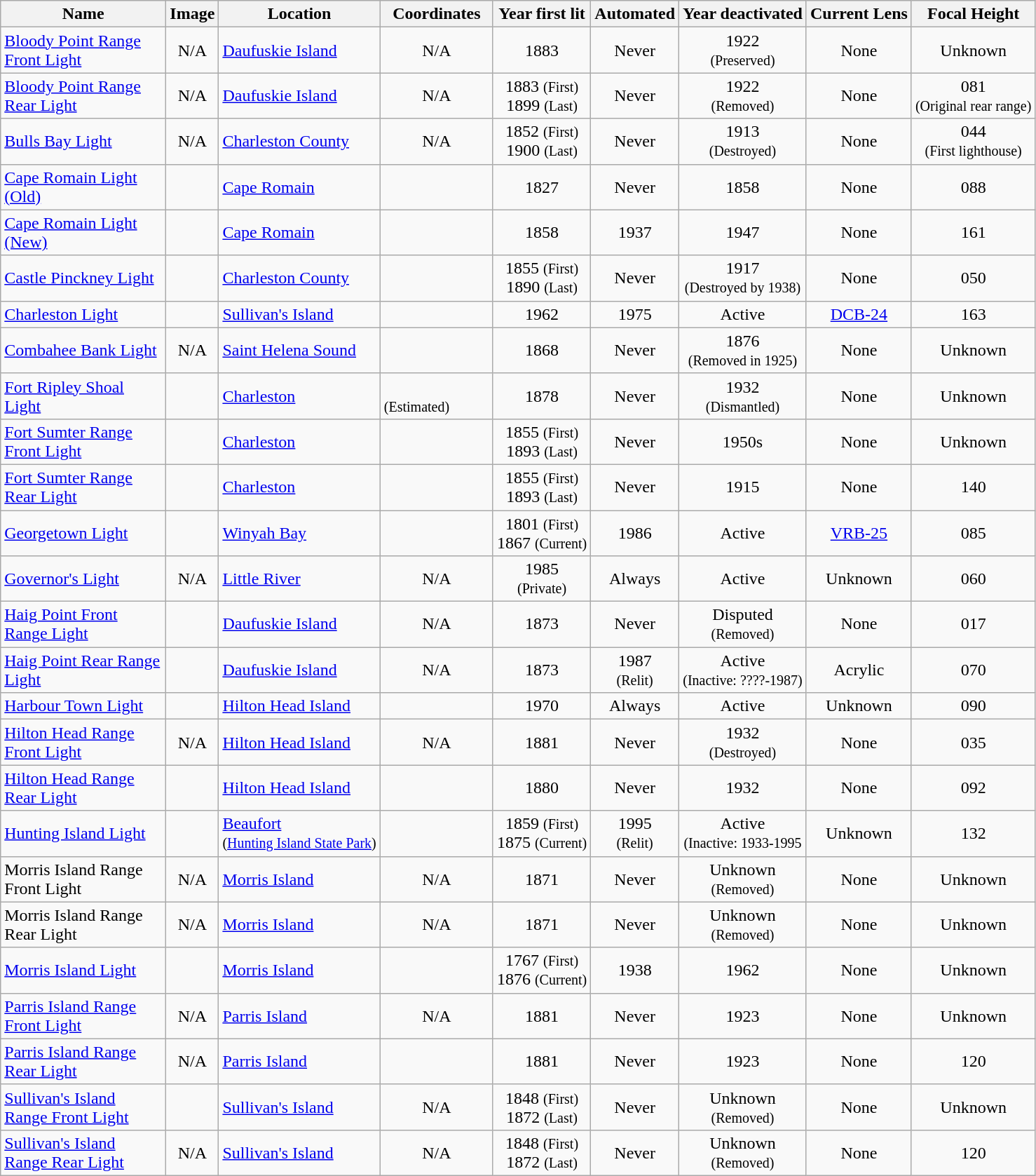<table class="wikitable sortable">
<tr>
<th style="width:150px;">Name</th>
<th scope="col" class="unsortable">Image</th>
<th>Location</th>
<th style="width:100px;">Coordinates</th>
<th>Year first lit</th>
<th>Automated</th>
<th>Year deactivated</th>
<th>Current Lens</th>
<th>Focal Height</th>
</tr>
<tr>
<td><a href='#'>Bloody Point Range Front Light</a></td>
<td style="text-align: center;">N/A</td>
<td><a href='#'>Daufuskie Island</a></td>
<td style="text-align: center;">N/A</td>
<td style="text-align: center;">1883</td>
<td style="text-align: center;">Never</td>
<td style="text-align: center;">1922<br><small>(Preserved)</small></td>
<td style="text-align: center;">None</td>
<td style="text-align: center;">Unknown</td>
</tr>
<tr>
<td><a href='#'>Bloody Point Range Rear Light</a></td>
<td style="text-align: center;">N/A</td>
<td><a href='#'>Daufuskie Island</a></td>
<td style="text-align: center;">N/A</td>
<td style="text-align: center;">1883 <small>(First)</small><br> 1899 <small>(Last)</small></td>
<td style="text-align: center;">Never</td>
<td style="text-align: center;">1922<br><small>(Removed)</small></td>
<td style="text-align: center;">None</td>
<td style="text-align: center;"><span>081</span> <br><small>(Original rear range)</small></td>
</tr>
<tr>
<td><a href='#'>Bulls Bay Light</a></td>
<td style="text-align: center;">N/A</td>
<td><a href='#'>Charleston County</a></td>
<td style="text-align: center;">N/A</td>
<td style="text-align: center;">1852 <small>(First)</small><br> 1900 <small>(Last)</small></td>
<td style="text-align: center;">Never</td>
<td style="text-align: center;">1913<br><small>(Destroyed)</small></td>
<td style="text-align: center;">None</td>
<td style="text-align: center;"><span>044</span> <br><small>(First lighthouse)</small></td>
</tr>
<tr>
<td><a href='#'>Cape Romain Light (Old)</a></td>
<td></td>
<td><a href='#'>Cape Romain</a></td>
<td></td>
<td style="text-align: center;">1827</td>
<td style="text-align: center;">Never</td>
<td style="text-align: center;">1858</td>
<td style="text-align: center;">None</td>
<td style="text-align: center;"><span>088</span> </td>
</tr>
<tr>
<td><a href='#'>Cape Romain Light (New)</a></td>
<td></td>
<td><a href='#'>Cape Romain</a></td>
<td></td>
<td style="text-align: center;">1858</td>
<td style="text-align: center;">1937</td>
<td style="text-align: center;">1947</td>
<td style="text-align: center;">None</td>
<td style="text-align: center;"><span>161</span> </td>
</tr>
<tr>
<td><a href='#'>Castle Pinckney Light</a></td>
<td></td>
<td><a href='#'>Charleston County</a></td>
<td></td>
<td style="text-align: center;">1855 <small>(First)</small><br> 1890 <small>(Last)</small></td>
<td style="text-align: center;">Never</td>
<td style="text-align: center;">1917<br><small>(Destroyed by 1938)</small></td>
<td style="text-align: center;">None</td>
<td style="text-align: center;"><span>050</span> </td>
</tr>
<tr>
<td><a href='#'>Charleston Light</a></td>
<td></td>
<td><a href='#'>Sullivan's Island</a></td>
<td></td>
<td style="text-align: center;">1962</td>
<td style="text-align: center;">1975</td>
<td style="text-align: center;">Active</td>
<td style="text-align: center;"><a href='#'>DCB-24</a></td>
<td style="text-align: center;"><span>163</span> </td>
</tr>
<tr>
<td><a href='#'>Combahee Bank Light</a></td>
<td style="text-align: center;">N/A</td>
<td><a href='#'>Saint Helena Sound</a></td>
<td></td>
<td style="text-align: center;">1868</td>
<td style="text-align: center;">Never</td>
<td style="text-align: center;">1876<br><small>(Removed in 1925)</small></td>
<td style="text-align: center;">None</td>
<td style="text-align: center;">Unknown</td>
</tr>
<tr>
<td><a href='#'>Fort Ripley Shoal Light</a></td>
<td></td>
<td><a href='#'>Charleston</a></td>
<td><br><small>(Estimated)</small></td>
<td style="text-align: center;">1878</td>
<td style="text-align: center;">Never</td>
<td style="text-align: center;">1932<br><small>(Dismantled)</small></td>
<td style="text-align: center;">None</td>
<td style="text-align: center;">Unknown</td>
</tr>
<tr>
<td><a href='#'>Fort Sumter Range Front Light</a></td>
<td></td>
<td><a href='#'>Charleston</a></td>
<td></td>
<td style="text-align: center;">1855 <small>(First)</small><br> 1893 <small>(Last)</small></td>
<td style="text-align: center;">Never</td>
<td style="text-align: center;">1950s</td>
<td style="text-align: center;">None</td>
<td style="text-align: center;">Unknown</td>
</tr>
<tr>
<td><a href='#'>Fort Sumter Range Rear Light</a></td>
<td></td>
<td><a href='#'>Charleston</a></td>
<td></td>
<td style="text-align: center;">1855 <small>(First)</small><br> 1893 <small>(Last)</small></td>
<td style="text-align: center;">Never</td>
<td style="text-align: center;">1915</td>
<td style="text-align: center;">None</td>
<td style="text-align: center;"><span>140</span> </td>
</tr>
<tr>
<td><a href='#'>Georgetown Light</a></td>
<td></td>
<td><a href='#'>Winyah Bay</a></td>
<td></td>
<td style="text-align: center;">1801 <small>(First)</small><br> 1867 <small>(Current)</small></td>
<td style="text-align: center;">1986</td>
<td style="text-align: center;">Active</td>
<td style="text-align: center;"><a href='#'>VRB-25</a></td>
<td style="text-align: center;"><span>085</span> </td>
</tr>
<tr>
<td><a href='#'>Governor's Light</a></td>
<td style="text-align: center;">N/A</td>
<td><a href='#'>Little River</a></td>
<td style="text-align: center;">N/A</td>
<td style="text-align: center;">1985<br><small>(Private)</small></td>
<td style="text-align: center;">Always</td>
<td style="text-align: center;">Active</td>
<td style="text-align: center;">Unknown</td>
<td style="text-align: center;"><span>060</span> </td>
</tr>
<tr>
<td><a href='#'>Haig Point Front Range Light</a></td>
<td></td>
<td><a href='#'>Daufuskie Island</a></td>
<td style="text-align: center;">N/A</td>
<td style="text-align: center;">1873</td>
<td style="text-align: center;">Never</td>
<td style="text-align: center;">Disputed<br><small>(Removed)</small></td>
<td style="text-align: center;">None</td>
<td style="text-align: center;"><span>017</span> </td>
</tr>
<tr>
<td><a href='#'>Haig Point Rear Range Light</a></td>
<td></td>
<td><a href='#'>Daufuskie Island</a></td>
<td style="text-align: center;">N/A</td>
<td style="text-align: center;">1873</td>
<td style="text-align: center;">1987<br><small>(Relit)</small></td>
<td style="text-align: center;">Active<br><small>(Inactive: ????-1987)</small></td>
<td style="text-align: center;">Acrylic</td>
<td style="text-align: center;"><span>070</span> </td>
</tr>
<tr>
<td><a href='#'>Harbour Town Light</a></td>
<td></td>
<td><a href='#'>Hilton Head Island</a></td>
<td></td>
<td style="text-align: center;">1970</td>
<td style="text-align: center;">Always</td>
<td style="text-align: center;">Active</td>
<td style="text-align: center;">Unknown</td>
<td style="text-align: center;"><span>090</span> </td>
</tr>
<tr>
<td><a href='#'>Hilton Head Range Front Light</a></td>
<td style="text-align: center;">N/A</td>
<td><a href='#'>Hilton Head Island</a></td>
<td style="text-align: center;">N/A</td>
<td style="text-align: center;">1881</td>
<td style="text-align: center;">Never</td>
<td style="text-align: center;">1932<br><small>(Destroyed)</small></td>
<td style="text-align: center;">None</td>
<td style="text-align: center;"><span>035</span> </td>
</tr>
<tr>
<td><a href='#'>Hilton Head Range Rear Light</a></td>
<td></td>
<td><a href='#'>Hilton Head Island</a></td>
<td></td>
<td style="text-align: center;">1880</td>
<td style="text-align: center;">Never</td>
<td style="text-align: center;">1932</td>
<td style="text-align: center;">None</td>
<td style="text-align: center;"><span>092</span> </td>
</tr>
<tr>
<td><a href='#'>Hunting Island Light</a></td>
<td></td>
<td><a href='#'>Beaufort</a><br><small>(<a href='#'>Hunting Island State Park</a>)</small></td>
<td></td>
<td style="text-align: center;">1859 <small>(First)</small><br> 1875 <small>(Current)</small></td>
<td style="text-align: center;">1995<br><small>(Relit)</small></td>
<td style="text-align: center;">Active<br><small>(Inactive: 1933-1995</small></td>
<td style="text-align: center;">Unknown</td>
<td style="text-align: center;"><span>132</span> </td>
</tr>
<tr>
<td>Morris Island Range Front Light</td>
<td style="text-align: center;">N/A</td>
<td><a href='#'>Morris Island</a></td>
<td style="text-align: center;">N/A</td>
<td style="text-align: center;">1871</td>
<td style="text-align: center;">Never</td>
<td style="text-align: center;">Unknown<br><small>(Removed)</small></td>
<td style="text-align: center;">None</td>
<td style="text-align: center;">Unknown</td>
</tr>
<tr>
<td>Morris Island Range Rear Light</td>
<td style="text-align: center;">N/A</td>
<td><a href='#'>Morris Island</a></td>
<td style="text-align: center;">N/A</td>
<td style="text-align: center;">1871</td>
<td style="text-align: center;">Never</td>
<td style="text-align: center;">Unknown<br><small>(Removed)</small></td>
<td style="text-align: center;">None</td>
<td style="text-align: center;">Unknown</td>
</tr>
<tr>
<td><a href='#'>Morris Island Light</a></td>
<td></td>
<td><a href='#'>Morris Island</a></td>
<td></td>
<td style="text-align: center;">1767 <small>(First)</small><br> 1876 <small>(Current)</small></td>
<td style="text-align: center;">1938</td>
<td style="text-align: center;">1962</td>
<td style="text-align: center;">None</td>
<td style="text-align: center;">Unknown</td>
</tr>
<tr>
<td><a href='#'>Parris Island Range Front Light</a></td>
<td style="text-align: center;">N/A</td>
<td><a href='#'>Parris Island</a></td>
<td style="text-align: center;">N/A</td>
<td style="text-align: center;">1881</td>
<td style="text-align: center;">Never</td>
<td style="text-align: center;">1923</td>
<td style="text-align: center;">None</td>
<td style="text-align: center;">Unknown</td>
</tr>
<tr>
<td><a href='#'>Parris Island Range Rear Light</a></td>
<td style="text-align: center;">N/A</td>
<td><a href='#'>Parris Island</a></td>
<td></td>
<td style="text-align: center;">1881</td>
<td style="text-align: center;">Never</td>
<td style="text-align: center;">1923</td>
<td style="text-align: center;">None</td>
<td style="text-align: center;"><span>120</span> </td>
</tr>
<tr>
<td><a href='#'>Sullivan's Island Range Front Light</a></td>
<td></td>
<td><a href='#'>Sullivan's Island</a></td>
<td style="text-align: center;">N/A</td>
<td style="text-align: center;">1848 <small>(First)</small><br> 1872 <small>(Last)</small></td>
<td style="text-align: center;">Never</td>
<td style="text-align: center;">Unknown<br><small>(Removed)</small></td>
<td style="text-align: center;">None</td>
<td style="text-align: center;">Unknown</td>
</tr>
<tr>
<td><a href='#'>Sullivan's Island Range Rear Light</a></td>
<td style="text-align: center;">N/A</td>
<td><a href='#'>Sullivan's Island</a></td>
<td style="text-align: center;">N/A</td>
<td style="text-align: center;">1848 <small>(First)</small><br> 1872 <small>(Last)</small></td>
<td style="text-align: center;">Never</td>
<td style="text-align: center;">Unknown<br><small>(Removed)</small></td>
<td style="text-align: center;">None</td>
<td style="text-align: center;"><span>120</span> </td>
</tr>
</table>
